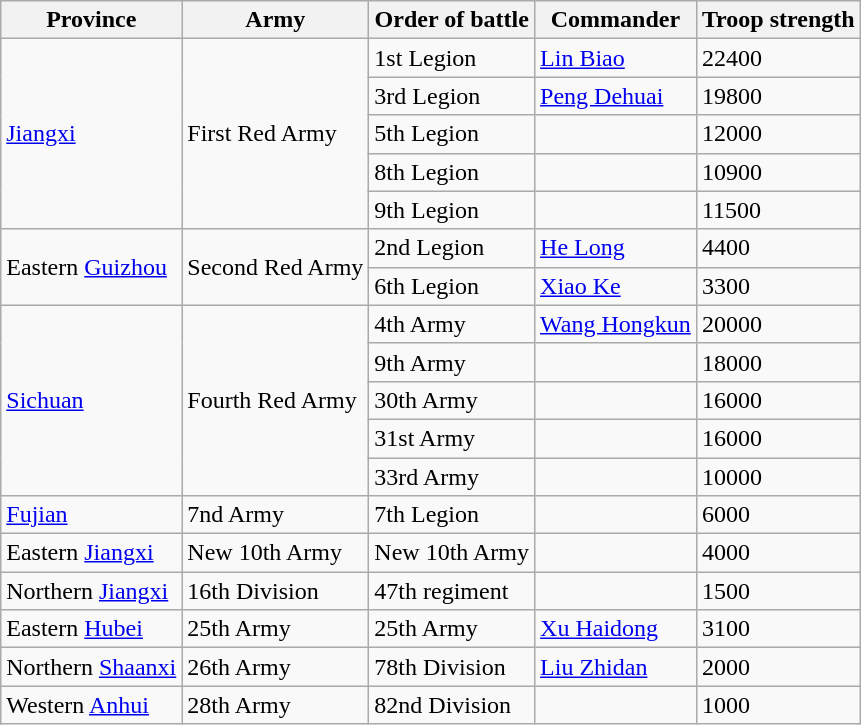<table class="wikitable mw-collapsible autocollapse">
<tr>
<th>Province</th>
<th>Army</th>
<th>Order of battle</th>
<th>Commander</th>
<th>Troop strength</th>
</tr>
<tr>
<td rowspan="5"><a href='#'>Jiangxi</a></td>
<td rowspan="5">First Red Army</td>
<td>1st Legion</td>
<td><a href='#'>Lin Biao</a></td>
<td>22400</td>
</tr>
<tr>
<td>3rd Legion</td>
<td><a href='#'>Peng Dehuai</a></td>
<td>19800</td>
</tr>
<tr>
<td>5th Legion</td>
<td></td>
<td>12000</td>
</tr>
<tr>
<td>8th Legion</td>
<td></td>
<td>10900</td>
</tr>
<tr>
<td>9th Legion</td>
<td></td>
<td>11500</td>
</tr>
<tr>
<td rowspan="2">Eastern <a href='#'>Guizhou</a></td>
<td rowspan="2">Second Red Army</td>
<td>2nd Legion</td>
<td><a href='#'>He Long</a></td>
<td>4400</td>
</tr>
<tr>
<td>6th Legion</td>
<td><a href='#'>Xiao Ke</a></td>
<td>3300</td>
</tr>
<tr>
<td rowspan="5"><a href='#'>Sichuan</a></td>
<td rowspan="5">Fourth Red Army</td>
<td>4th Army</td>
<td><a href='#'>Wang Hongkun</a></td>
<td>20000</td>
</tr>
<tr>
<td>9th Army</td>
<td></td>
<td>18000</td>
</tr>
<tr>
<td>30th Army</td>
<td></td>
<td>16000</td>
</tr>
<tr>
<td>31st Army</td>
<td></td>
<td>16000</td>
</tr>
<tr>
<td>33rd Army</td>
<td></td>
<td>10000</td>
</tr>
<tr>
<td rowspan="1"><a href='#'>Fujian</a></td>
<td rowspan="1">7nd Army</td>
<td>7th Legion</td>
<td></td>
<td>6000</td>
</tr>
<tr>
<td rowspan="1">Eastern <a href='#'>Jiangxi</a></td>
<td rowspan="1">New 10th Army</td>
<td>New 10th Army</td>
<td></td>
<td>4000</td>
</tr>
<tr>
<td rowspan="1">Northern <a href='#'>Jiangxi</a></td>
<td rowspan="1">16th Division</td>
<td>47th regiment</td>
<td></td>
<td>1500</td>
</tr>
<tr>
<td rowspan="1">Eastern <a href='#'>Hubei</a></td>
<td rowspan="1">25th Army</td>
<td>25th Army</td>
<td><a href='#'>Xu Haidong</a></td>
<td>3100</td>
</tr>
<tr>
<td rowspan="1">Northern <a href='#'>Shaanxi</a></td>
<td rowspan="1">26th Army</td>
<td>78th Division</td>
<td><a href='#'>Liu Zhidan</a></td>
<td>2000</td>
</tr>
<tr>
<td rowspan="1">Western <a href='#'>Anhui</a></td>
<td rowspan="1">28th Army</td>
<td>82nd Division</td>
<td></td>
<td>1000</td>
</tr>
</table>
